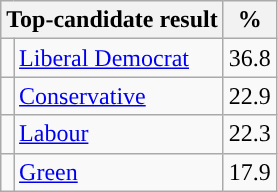<table class="wikitable">
<tr>
<th colspan="2">Top-candidate result</th>
<th>%</th>
</tr>
<tr>
<td style="background-color: "></td>
<td><a href='#'>Liberal Democrat</a></td>
<td>36.8</td>
</tr>
<tr>
<td style="background-color: "></td>
<td><a href='#'>Conservative</a></td>
<td>22.9</td>
</tr>
<tr>
<td style="background-color: "></td>
<td><a href='#'>Labour</a></td>
<td>22.3</td>
</tr>
<tr>
<td style="background-color: "></td>
<td><a href='#'>Green</a></td>
<td>17.9</td>
</tr>
</table>
